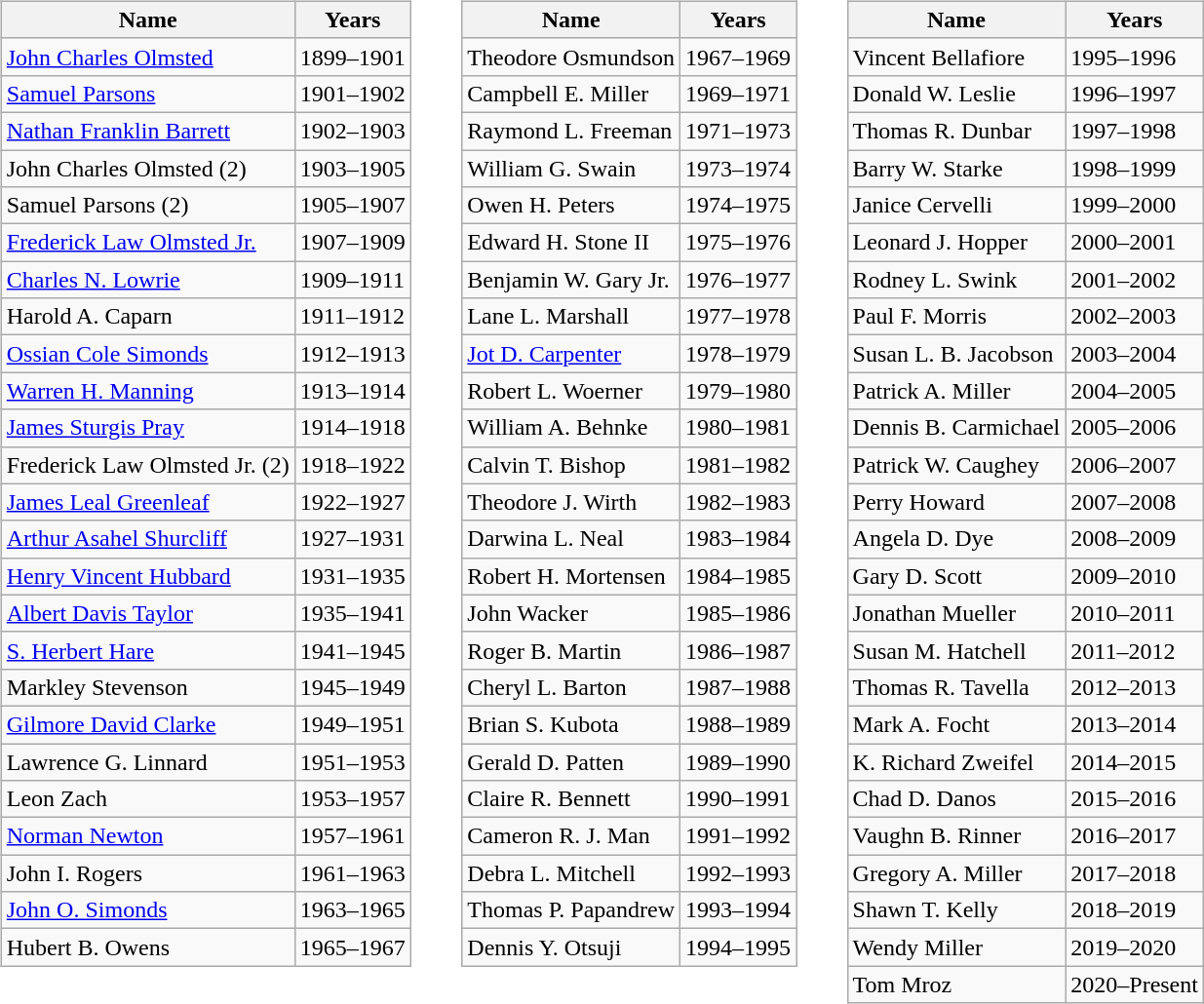<table>
<tr>
<td width="10"> </td>
<td valign="top"><br><table class="wikitable" style="text-align: center">
<tr>
<th rowspan="1">Name</th>
<th rowspan="1">Years</th>
</tr>
<tr>
<td align=left><a href='#'>John Charles Olmsted</a></td>
<td align=left>1899–1901</td>
</tr>
<tr>
<td align=left><a href='#'>Samuel Parsons</a></td>
<td align=left>1901–1902</td>
</tr>
<tr>
<td align=left><a href='#'>Nathan Franklin Barrett</a></td>
<td align=left>1902–1903</td>
</tr>
<tr>
<td align=left>John Charles Olmsted (2)</td>
<td align=left>1903–1905</td>
</tr>
<tr>
<td align=left>Samuel Parsons (2)</td>
<td align=left>1905–1907</td>
</tr>
<tr>
<td align=left><a href='#'>Frederick Law Olmsted Jr.</a></td>
<td align=left>1907–1909</td>
</tr>
<tr>
<td align=left><a href='#'>Charles N. Lowrie</a></td>
<td align=left>1909–1911</td>
</tr>
<tr>
<td align=left>Harold A. Caparn</td>
<td align=left>1911–1912</td>
</tr>
<tr>
<td align=left><a href='#'>Ossian Cole Simonds</a></td>
<td align=left>1912–1913</td>
</tr>
<tr>
<td align=left><a href='#'>Warren H. Manning</a></td>
<td align=left>1913–1914</td>
</tr>
<tr>
<td align=left><a href='#'>James Sturgis Pray</a></td>
<td align=left>1914–1918</td>
</tr>
<tr>
<td align=left>Frederick Law Olmsted Jr. (2)</td>
<td align=left>1918–1922</td>
</tr>
<tr>
<td align=left><a href='#'>James Leal Greenleaf</a></td>
<td align=left>1922–1927</td>
</tr>
<tr>
<td align=left><a href='#'>Arthur Asahel Shurcliff</a></td>
<td align=left>1927–1931</td>
</tr>
<tr>
<td align=left><a href='#'>Henry Vincent Hubbard</a></td>
<td align=left>1931–1935</td>
</tr>
<tr>
<td align=left><a href='#'>Albert Davis Taylor</a></td>
<td align=left>1935–1941</td>
</tr>
<tr>
<td align=left><a href='#'>S. Herbert Hare</a></td>
<td align=left>1941–1945</td>
</tr>
<tr>
<td align=left>Markley Stevenson</td>
<td align=left>1945–1949</td>
</tr>
<tr>
<td align=left><a href='#'>Gilmore David Clarke</a></td>
<td align=left>1949–1951</td>
</tr>
<tr>
<td align=left>Lawrence G. Linnard</td>
<td align=left>1951–1953</td>
</tr>
<tr>
<td align=left>Leon Zach</td>
<td align=left>1953–1957</td>
</tr>
<tr>
<td align=left><a href='#'>Norman Newton</a></td>
<td align=left>1957–1961</td>
</tr>
<tr>
<td align=left>John I. Rogers</td>
<td align=left>1961–1963</td>
</tr>
<tr>
<td align=left><a href='#'>John O. Simonds</a></td>
<td align=left>1963–1965</td>
</tr>
<tr>
<td align=left>Hubert B. Owens</td>
<td align=left>1965–1967</td>
</tr>
</table>
</td>
<td width="10"> </td>
<td valign="top"><br><table class="wikitable" style="text-align: center">
<tr>
<th rowspan="1">Name</th>
<th rowspan="1">Years</th>
</tr>
<tr>
<td align=left>Theodore Osmundson</td>
<td align=left>1967–1969</td>
</tr>
<tr>
<td align=left>Campbell E. Miller</td>
<td align=left>1969–1971</td>
</tr>
<tr>
<td align=left>Raymond L. Freeman</td>
<td align=left>1971–1973</td>
</tr>
<tr>
<td align=left>William G. Swain</td>
<td align=left>1973–1974</td>
</tr>
<tr>
<td align=left>Owen H. Peters</td>
<td align=left>1974–1975</td>
</tr>
<tr>
<td align=left>Edward H. Stone II</td>
<td align=left>1975–1976</td>
</tr>
<tr>
<td align=left>Benjamin W. Gary Jr.</td>
<td align=left>1976–1977</td>
</tr>
<tr>
<td align=left>Lane L. Marshall</td>
<td align=left>1977–1978</td>
</tr>
<tr>
<td align=left><a href='#'>Jot D. Carpenter</a></td>
<td align=left>1978–1979</td>
</tr>
<tr>
<td align=left>Robert L. Woerner</td>
<td align=left>1979–1980</td>
</tr>
<tr>
<td align=left>William A. Behnke</td>
<td align=left>1980–1981</td>
</tr>
<tr>
<td align=left>Calvin T. Bishop</td>
<td align=left>1981–1982</td>
</tr>
<tr>
<td align=left>Theodore J. Wirth</td>
<td align=left>1982–1983</td>
</tr>
<tr>
<td align=left>Darwina L. Neal</td>
<td align=left>1983–1984</td>
</tr>
<tr>
<td align=left>Robert H. Mortensen</td>
<td align=left>1984–1985</td>
</tr>
<tr>
<td align=left>John Wacker</td>
<td align=left>1985–1986</td>
</tr>
<tr>
<td align=left>Roger B. Martin</td>
<td align=left>1986–1987</td>
</tr>
<tr>
<td align=left>Cheryl L. Barton</td>
<td align=left>1987–1988</td>
</tr>
<tr>
<td align=left>Brian S. Kubota</td>
<td align=left>1988–1989</td>
</tr>
<tr>
<td align=left>Gerald D. Patten</td>
<td align=left>1989–1990</td>
</tr>
<tr>
<td align=left>Claire R. Bennett</td>
<td align=left>1990–1991</td>
</tr>
<tr>
<td align=left>Cameron R. J. Man</td>
<td align=left>1991–1992</td>
</tr>
<tr>
<td align=left>Debra L. Mitchell</td>
<td align=left>1992–1993</td>
</tr>
<tr>
<td align=left>Thomas P. Papandrew</td>
<td align=left>1993–1994</td>
</tr>
<tr>
<td align=left>Dennis Y. Otsuji</td>
<td align=left>1994–1995</td>
</tr>
</table>
</td>
<td width="10"> </td>
<td valign="top"><br><table class="wikitable" style="text-align: center">
<tr>
<th rowspan="1">Name</th>
<th rowspan="1">Years</th>
</tr>
<tr>
<td align=left>Vincent Bellafiore</td>
<td align=left>1995–1996</td>
</tr>
<tr>
<td align=left>Donald W. Leslie</td>
<td align=left>1996–1997</td>
</tr>
<tr>
<td align=left>Thomas R. Dunbar</td>
<td align=left>1997–1998</td>
</tr>
<tr>
<td align=left>Barry W. Starke</td>
<td align=left>1998–1999</td>
</tr>
<tr>
<td align=left>Janice Cervelli</td>
<td align=left>1999–2000</td>
</tr>
<tr>
<td align=left>Leonard J. Hopper</td>
<td align=left>2000–2001</td>
</tr>
<tr>
<td align=left>Rodney L. Swink</td>
<td align=left>2001–2002</td>
</tr>
<tr>
<td align=left>Paul F. Morris</td>
<td align=left>2002–2003</td>
</tr>
<tr>
<td align=left>Susan L. B. Jacobson</td>
<td align=left>2003–2004</td>
</tr>
<tr>
<td align=left>Patrick A. Miller</td>
<td align=left>2004–2005</td>
</tr>
<tr>
<td align=left>Dennis B. Carmichael</td>
<td align=left>2005–2006</td>
</tr>
<tr>
<td align=left>Patrick W. Caughey</td>
<td align=left>2006–2007</td>
</tr>
<tr>
<td align=left>Perry Howard</td>
<td align=left>2007–2008</td>
</tr>
<tr>
<td align=left>Angela D. Dye</td>
<td align=left>2008–2009</td>
</tr>
<tr>
<td align=left>Gary D. Scott</td>
<td align=left>2009–2010</td>
</tr>
<tr>
<td align=left>Jonathan Mueller</td>
<td align=left>2010–2011</td>
</tr>
<tr>
<td align=left>Susan M. Hatchell</td>
<td align=left>2011–2012</td>
</tr>
<tr>
<td align=left>Thomas R. Tavella</td>
<td align=left>2012–2013</td>
</tr>
<tr>
<td align=left>Mark A. Focht</td>
<td align=left>2013–2014</td>
</tr>
<tr>
<td align=left>K. Richard Zweifel</td>
<td align=left>2014–2015</td>
</tr>
<tr>
<td align=left>Chad D. Danos</td>
<td align=left>2015–2016</td>
</tr>
<tr>
<td align=left>Vaughn B. Rinner</td>
<td align=left>2016–2017</td>
</tr>
<tr>
<td align=left>Gregory A. Miller</td>
<td align=left>2017–2018</td>
</tr>
<tr>
<td align=left>Shawn T. Kelly</td>
<td align=left>2018–2019</td>
</tr>
<tr>
<td align=left>Wendy Miller</td>
<td align=left>2019–2020</td>
</tr>
<tr>
<td align=left>Tom Mroz</td>
<td align=left>2020–Present</td>
</tr>
</table>
</td>
</tr>
</table>
